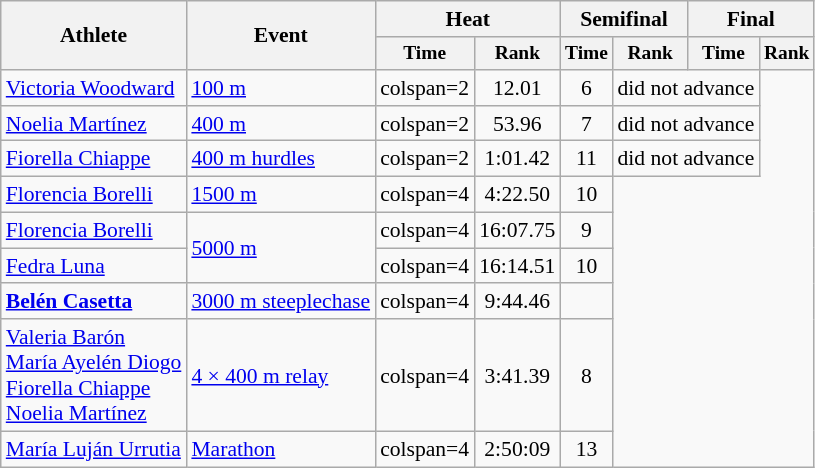<table class="wikitable" style="font-size:90%;text-align:center">
<tr>
<th rowspan=2>Athlete</th>
<th rowspan=2>Event</th>
<th colspan=2>Heat</th>
<th colspan=2>Semifinal</th>
<th colspan=2>Final</th>
</tr>
<tr style=font-size:90%>
<th>Time</th>
<th>Rank</th>
<th>Time</th>
<th>Rank</th>
<th>Time</th>
<th>Rank</th>
</tr>
<tr>
<td style="text-align:left"><a href='#'>Victoria Woodward</a></td>
<td style="text-align:left"><a href='#'>100 m</a></td>
<td>colspan=2 </td>
<td>12.01</td>
<td>6</td>
<td colspan=2>did not advance</td>
</tr>
<tr>
<td style="text-align:left"><a href='#'>Noelia Martínez</a></td>
<td style="text-align:left"><a href='#'>400 m</a></td>
<td>colspan=2 </td>
<td>53.96</td>
<td>7</td>
<td colspan=2>did not advance</td>
</tr>
<tr>
<td style="text-align:left"><a href='#'>Fiorella Chiappe</a></td>
<td style="text-align:left"><a href='#'>400 m hurdles</a></td>
<td>colspan=2 </td>
<td>1:01.42</td>
<td>11</td>
<td colspan=2>did not advance</td>
</tr>
<tr>
<td style="text-align:left"><a href='#'>Florencia Borelli</a></td>
<td style="text-align:left"><a href='#'>1500 m</a></td>
<td>colspan=4 </td>
<td>4:22.50</td>
<td>10</td>
</tr>
<tr>
<td style="text-align:left"><a href='#'>Florencia Borelli</a></td>
<td style="text-align:left" rowspan=2><a href='#'>5000 m</a></td>
<td>colspan=4 </td>
<td>16:07.75</td>
<td>9</td>
</tr>
<tr>
<td style="text-align:left"><a href='#'>Fedra Luna</a></td>
<td>colspan=4 </td>
<td>16:14.51</td>
<td>10</td>
</tr>
<tr>
<td style="text-align:left"><strong><a href='#'>Belén Casetta</a></strong></td>
<td style="text-align:left"><a href='#'>3000 m steeplechase</a></td>
<td>colspan=4 </td>
<td>9:44.46</td>
<td></td>
</tr>
<tr>
<td style="text-align:left"><a href='#'>Valeria Barón</a><br><a href='#'>María Ayelén Diogo</a><br><a href='#'>Fiorella Chiappe</a><br><a href='#'>Noelia Martínez</a></td>
<td style="text-align:left"><a href='#'>4 × 400 m relay</a></td>
<td>colspan=4 </td>
<td>3:41.39</td>
<td>8</td>
</tr>
<tr>
<td style="text-align:left"><a href='#'>María Luján Urrutia</a></td>
<td style="text-align:left"><a href='#'>Marathon</a></td>
<td>colspan=4 </td>
<td>2:50:09</td>
<td>13</td>
</tr>
</table>
